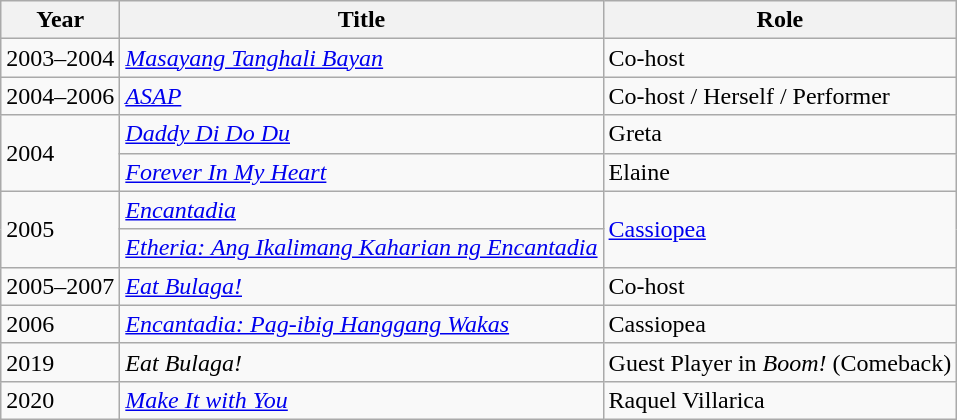<table class="wikitable sortable">
<tr>
<th>Year</th>
<th>Title</th>
<th>Role</th>
</tr>
<tr>
<td>2003–2004</td>
<td><em><a href='#'>Masayang Tanghali Bayan</a></em></td>
<td>Co-host</td>
</tr>
<tr>
<td>2004–2006</td>
<td><em><a href='#'>ASAP</a></em></td>
<td>Co-host / Herself / Performer</td>
</tr>
<tr>
<td rowspan=2>2004</td>
<td><em><a href='#'>Daddy Di Do Du</a></em></td>
<td>Greta</td>
</tr>
<tr>
<td><em><a href='#'>Forever In My Heart</a></em></td>
<td>Elaine</td>
</tr>
<tr>
<td rowspan=2>2005</td>
<td><em><a href='#'>Encantadia</a></em></td>
<td rowspan=2><a href='#'>Cassiopea</a></td>
</tr>
<tr>
<td><em><a href='#'>Etheria: Ang Ikalimang Kaharian ng Encantadia</a></em></td>
</tr>
<tr>
<td>2005–2007</td>
<td><em><a href='#'>Eat Bulaga!</a></em></td>
<td>Co-host</td>
</tr>
<tr>
<td>2006</td>
<td><em><a href='#'>Encantadia: Pag-ibig Hanggang Wakas</a></em></td>
<td>Cassiopea</td>
</tr>
<tr>
<td>2019</td>
<td><em>Eat Bulaga!</em></td>
<td>Guest Player in <em>Boom!</em> (Comeback)</td>
</tr>
<tr>
<td>2020</td>
<td><em><a href='#'>Make It with You</a></em></td>
<td>Raquel Villarica</td>
</tr>
</table>
